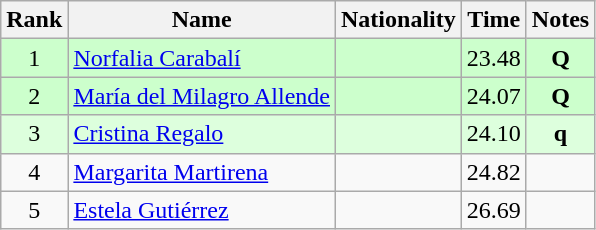<table class="wikitable sortable" style="text-align:center">
<tr>
<th>Rank</th>
<th>Name</th>
<th>Nationality</th>
<th>Time</th>
<th>Notes</th>
</tr>
<tr bgcolor=ccffcc>
<td align=center>1</td>
<td align=left><a href='#'>Norfalia Carabalí</a></td>
<td align=left></td>
<td>23.48</td>
<td><strong>Q</strong></td>
</tr>
<tr bgcolor=ccffcc>
<td align=center>2</td>
<td align=left><a href='#'>María del Milagro Allende</a></td>
<td align=left></td>
<td>24.07</td>
<td><strong>Q</strong></td>
</tr>
<tr bgcolor=ddffdd>
<td align=center>3</td>
<td align=left><a href='#'>Cristina Regalo</a></td>
<td align=left></td>
<td>24.10</td>
<td><strong>q</strong></td>
</tr>
<tr>
<td align=center>4</td>
<td align=left><a href='#'>Margarita Martirena</a></td>
<td align=left></td>
<td>24.82</td>
<td></td>
</tr>
<tr>
<td align=center>5</td>
<td align=left><a href='#'>Estela Gutiérrez</a></td>
<td align=left></td>
<td>26.69</td>
<td></td>
</tr>
</table>
